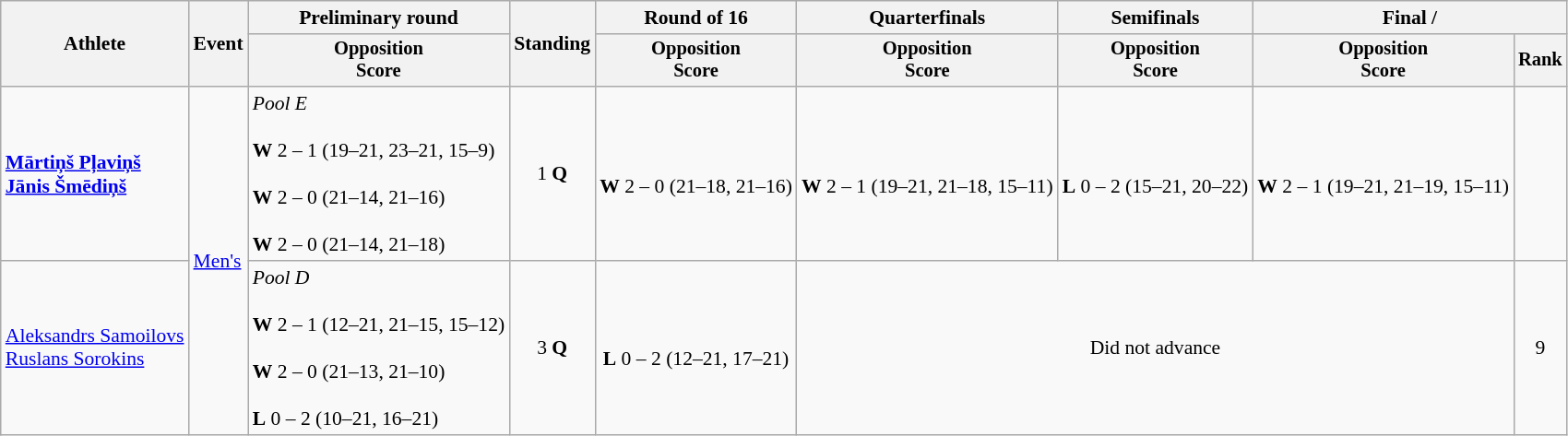<table class=wikitable style="font-size:90%">
<tr>
<th rowspan="2">Athlete</th>
<th rowspan="2">Event</th>
<th>Preliminary round</th>
<th rowspan="2">Standing</th>
<th>Round of 16</th>
<th>Quarterfinals</th>
<th>Semifinals</th>
<th colspan=2>Final / </th>
</tr>
<tr style="font-size:95%">
<th>Opposition<br>Score</th>
<th>Opposition<br>Score</th>
<th>Opposition<br>Score</th>
<th>Opposition<br>Score</th>
<th>Opposition<br>Score</th>
<th>Rank</th>
</tr>
<tr align=center>
<td align=left><strong><a href='#'>Mārtiņš Pļaviņš</a><br><a href='#'>Jānis Šmēdiņš</a></strong></td>
<td align=left rowspan=2><a href='#'>Men's</a></td>
<td align=left><em>Pool E</em><br><br><strong>W</strong> 2 – 1 (19–21, 23–21, 15–9)<br><br><strong>W</strong> 2 – 0 (21–14, 21–16)<br><br><strong>W</strong> 2 – 0 (21–14, 21–18)</td>
<td>1 <strong>Q</strong></td>
<td><br><strong>W</strong> 2 – 0 (21–18, 21–16)</td>
<td><br><strong>W</strong> 2 – 1 (19–21, 21–18, 15–11)</td>
<td><br><strong>L</strong> 0 – 2 (15–21, 20–22)</td>
<td><br> <strong>W</strong> 2 – 1 (19–21, 21–19, 15–11)</td>
<td></td>
</tr>
<tr align=center>
<td align=left><a href='#'>Aleksandrs Samoilovs</a><br><a href='#'>Ruslans Sorokins</a></td>
<td align=left><em>Pool D</em><br><br><strong>W</strong> 2 – 1 (12–21, 21–15, 15–12) <br><br><strong>W</strong> 2 – 0 (21–13, 21–10) <br><br><strong>L</strong> 0 – 2 (10–21, 16–21)</td>
<td>3 <strong>Q</strong></td>
<td><br><strong>L</strong> 0 – 2 (12–21, 17–21)</td>
<td colspan=3>Did not advance</td>
<td>9</td>
</tr>
</table>
